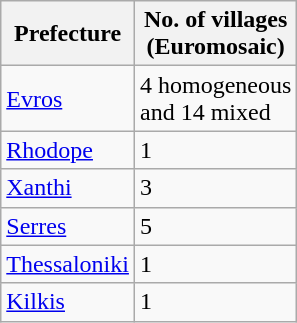<table class="wikitable">
<tr>
<th>Prefecture</th>
<th>No. of villages<br>(Euromosaic)</th>
</tr>
<tr>
<td><a href='#'>Evros</a></td>
<td>4 homogeneous<br>and 14 mixed</td>
</tr>
<tr>
<td><a href='#'>Rhodope</a></td>
<td>1</td>
</tr>
<tr>
<td><a href='#'>Xanthi</a></td>
<td>3</td>
</tr>
<tr>
<td><a href='#'>Serres</a></td>
<td>5</td>
</tr>
<tr>
<td><a href='#'>Thessaloniki</a></td>
<td>1</td>
</tr>
<tr>
<td><a href='#'>Kilkis</a></td>
<td>1</td>
</tr>
</table>
